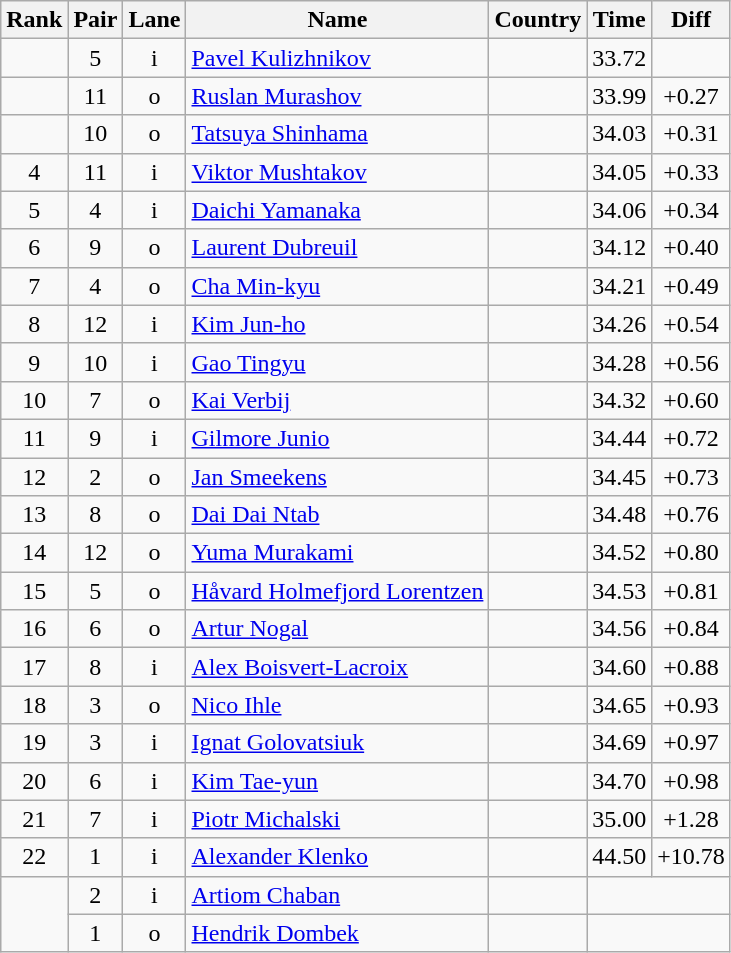<table class="wikitable sortable" style="text-align:center">
<tr>
<th>Rank</th>
<th>Pair</th>
<th>Lane</th>
<th>Name</th>
<th>Country</th>
<th>Time</th>
<th>Diff</th>
</tr>
<tr>
<td></td>
<td>5</td>
<td>i</td>
<td align=left><a href='#'>Pavel Kulizhnikov</a></td>
<td align=left></td>
<td>33.72</td>
<td></td>
</tr>
<tr>
<td></td>
<td>11</td>
<td>o</td>
<td align=left><a href='#'>Ruslan Murashov</a></td>
<td align=left></td>
<td>33.99</td>
<td>+0.27</td>
</tr>
<tr>
<td></td>
<td>10</td>
<td>o</td>
<td align=left><a href='#'>Tatsuya Shinhama</a></td>
<td align=left></td>
<td>34.03</td>
<td>+0.31</td>
</tr>
<tr>
<td>4</td>
<td>11</td>
<td>i</td>
<td align=left><a href='#'>Viktor Mushtakov</a></td>
<td align=left></td>
<td>34.05</td>
<td>+0.33</td>
</tr>
<tr>
<td>5</td>
<td>4</td>
<td>i</td>
<td align=left><a href='#'>Daichi Yamanaka</a></td>
<td align=left></td>
<td>34.06</td>
<td>+0.34</td>
</tr>
<tr>
<td>6</td>
<td>9</td>
<td>o</td>
<td align=left><a href='#'>Laurent Dubreuil</a></td>
<td align=left></td>
<td>34.12</td>
<td>+0.40</td>
</tr>
<tr>
<td>7</td>
<td>4</td>
<td>o</td>
<td align=left><a href='#'>Cha Min-kyu</a></td>
<td align=left></td>
<td>34.21</td>
<td>+0.49</td>
</tr>
<tr>
<td>8</td>
<td>12</td>
<td>i</td>
<td align=left><a href='#'>Kim Jun-ho</a></td>
<td align=left></td>
<td>34.26</td>
<td>+0.54</td>
</tr>
<tr>
<td>9</td>
<td>10</td>
<td>i</td>
<td align=left><a href='#'>Gao Tingyu</a></td>
<td align=left></td>
<td>34.28</td>
<td>+0.56</td>
</tr>
<tr>
<td>10</td>
<td>7</td>
<td>o</td>
<td align=left><a href='#'>Kai Verbij</a></td>
<td align=left></td>
<td>34.32</td>
<td>+0.60</td>
</tr>
<tr>
<td>11</td>
<td>9</td>
<td>i</td>
<td align=left><a href='#'>Gilmore Junio</a></td>
<td align=left></td>
<td>34.44</td>
<td>+0.72</td>
</tr>
<tr>
<td>12</td>
<td>2</td>
<td>o</td>
<td align=left><a href='#'>Jan Smeekens</a></td>
<td align=left></td>
<td>34.45</td>
<td>+0.73</td>
</tr>
<tr>
<td>13</td>
<td>8</td>
<td>o</td>
<td align=left><a href='#'>Dai Dai Ntab</a></td>
<td align=left></td>
<td>34.48</td>
<td>+0.76</td>
</tr>
<tr>
<td>14</td>
<td>12</td>
<td>o</td>
<td align=left><a href='#'>Yuma Murakami</a></td>
<td align=left></td>
<td>34.52</td>
<td>+0.80</td>
</tr>
<tr>
<td>15</td>
<td>5</td>
<td>o</td>
<td align=left><a href='#'>Håvard Holmefjord Lorentzen</a></td>
<td align=left></td>
<td>34.53</td>
<td>+0.81</td>
</tr>
<tr>
<td>16</td>
<td>6</td>
<td>o</td>
<td align=left><a href='#'>Artur Nogal</a></td>
<td align=left></td>
<td>34.56</td>
<td>+0.84</td>
</tr>
<tr>
<td>17</td>
<td>8</td>
<td>i</td>
<td align=left><a href='#'>Alex Boisvert-Lacroix</a></td>
<td align=left></td>
<td>34.60</td>
<td>+0.88</td>
</tr>
<tr>
<td>18</td>
<td>3</td>
<td>o</td>
<td align=left><a href='#'>Nico Ihle</a></td>
<td align=left></td>
<td>34.65</td>
<td>+0.93</td>
</tr>
<tr>
<td>19</td>
<td>3</td>
<td>i</td>
<td align=left><a href='#'>Ignat Golovatsiuk</a></td>
<td align=left></td>
<td>34.69</td>
<td>+0.97</td>
</tr>
<tr>
<td>20</td>
<td>6</td>
<td>i</td>
<td align=left><a href='#'>Kim Tae-yun</a></td>
<td align=left></td>
<td>34.70</td>
<td>+0.98</td>
</tr>
<tr>
<td>21</td>
<td>7</td>
<td>i</td>
<td align=left><a href='#'>Piotr Michalski</a></td>
<td align=left></td>
<td>35.00</td>
<td>+1.28</td>
</tr>
<tr>
<td>22</td>
<td>1</td>
<td>i</td>
<td align=left><a href='#'>Alexander Klenko</a></td>
<td align=left></td>
<td>44.50</td>
<td>+10.78</td>
</tr>
<tr>
<td rowspan=2></td>
<td>2</td>
<td>i</td>
<td align=left><a href='#'>Artiom Chaban</a></td>
<td align=left></td>
<td colspan=2></td>
</tr>
<tr>
<td>1</td>
<td>o</td>
<td align=left><a href='#'>Hendrik Dombek</a></td>
<td align=left></td>
<td colspan=2></td>
</tr>
</table>
